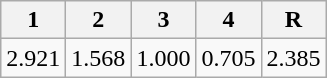<table class=wikitable>
<tr>
<th>1</th>
<th>2</th>
<th>3</th>
<th>4</th>
<th>R</th>
</tr>
<tr>
<td>2.921</td>
<td>1.568</td>
<td>1.000</td>
<td>0.705</td>
<td>2.385</td>
</tr>
</table>
